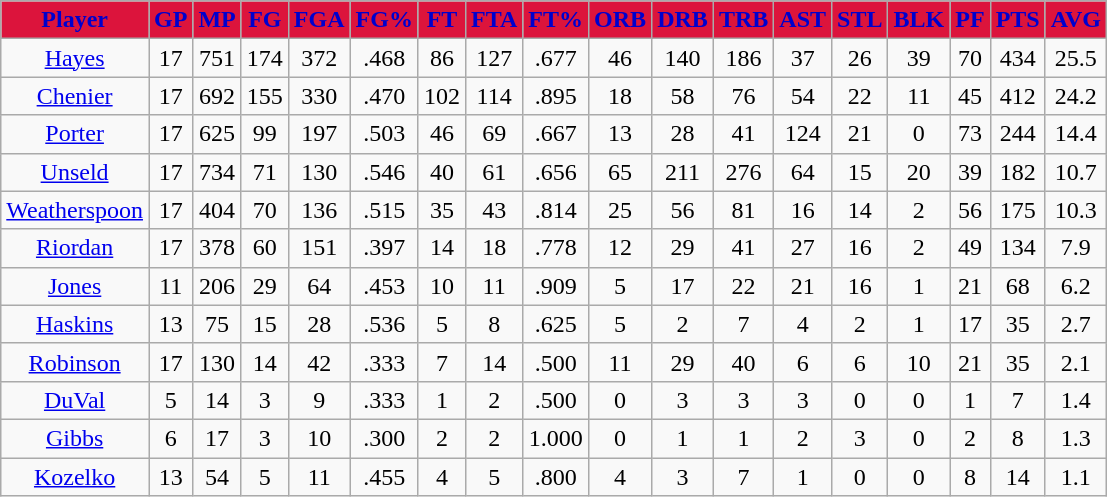<table class="wikitable">
<tr>
<th style="color:#0000CD; background:#DC143C;">Player</th>
<th style="color:#0000CD; background:#DC143C;">GP</th>
<th style="color:#0000CD; background:#DC143C;">MP</th>
<th style="color:#0000CD; background:#DC143C;">FG</th>
<th style="color:#0000CD; background:#DC143C;">FGA</th>
<th style="color:#0000CD; background:#DC143C;">FG%</th>
<th style="color:#0000CD; background:#DC143C;">FT</th>
<th style="color:#0000CD; background:#DC143C;">FTA</th>
<th style="color:#0000CD; background:#DC143C;">FT%</th>
<th style="color:#0000CD; background:#DC143C;">ORB</th>
<th style="color:#0000CD; background:#DC143C;">DRB</th>
<th style="color:#0000CD; background:#DC143C;">TRB</th>
<th style="color:#0000CD; background:#DC143C;">AST</th>
<th style="color:#0000CD; background:#DC143C;">STL</th>
<th style="color:#0000CD; background:#DC143C;">BLK</th>
<th style="color:#0000CD; background:#DC143C;">PF</th>
<th style="color:#0000CD; background:#DC143C;">PTS</th>
<th style="color:#0000CD; background:#DC143C;">AVG</th>
</tr>
<tr align="center">
<td><a href='#'>Hayes</a></td>
<td>17</td>
<td>751</td>
<td>174</td>
<td>372</td>
<td>.468</td>
<td>86</td>
<td>127</td>
<td>.677</td>
<td>46</td>
<td>140</td>
<td>186</td>
<td>37</td>
<td>26</td>
<td>39</td>
<td>70</td>
<td>434</td>
<td>25.5</td>
</tr>
<tr align="center">
<td><a href='#'>Chenier</a></td>
<td>17</td>
<td>692</td>
<td>155</td>
<td>330</td>
<td>.470</td>
<td>102</td>
<td>114</td>
<td>.895</td>
<td>18</td>
<td>58</td>
<td>76</td>
<td>54</td>
<td>22</td>
<td>11</td>
<td>45</td>
<td>412</td>
<td>24.2</td>
</tr>
<tr align="center">
<td><a href='#'>Porter</a></td>
<td>17</td>
<td>625</td>
<td>99</td>
<td>197</td>
<td>.503</td>
<td>46</td>
<td>69</td>
<td>.667</td>
<td>13</td>
<td>28</td>
<td>41</td>
<td>124</td>
<td>21</td>
<td>0</td>
<td>73</td>
<td>244</td>
<td>14.4</td>
</tr>
<tr align="center">
<td><a href='#'>Unseld</a></td>
<td>17</td>
<td>734</td>
<td>71</td>
<td>130</td>
<td>.546</td>
<td>40</td>
<td>61</td>
<td>.656</td>
<td>65</td>
<td>211</td>
<td>276</td>
<td>64</td>
<td>15</td>
<td>20</td>
<td>39</td>
<td>182</td>
<td>10.7</td>
</tr>
<tr align="center">
<td><a href='#'>Weatherspoon</a></td>
<td>17</td>
<td>404</td>
<td>70</td>
<td>136</td>
<td>.515</td>
<td>35</td>
<td>43</td>
<td>.814</td>
<td>25</td>
<td>56</td>
<td>81</td>
<td>16</td>
<td>14</td>
<td>2</td>
<td>56</td>
<td>175</td>
<td>10.3</td>
</tr>
<tr align="center">
<td><a href='#'>Riordan</a></td>
<td>17</td>
<td>378</td>
<td>60</td>
<td>151</td>
<td>.397</td>
<td>14</td>
<td>18</td>
<td>.778</td>
<td>12</td>
<td>29</td>
<td>41</td>
<td>27</td>
<td>16</td>
<td>2</td>
<td>49</td>
<td>134</td>
<td>7.9</td>
</tr>
<tr align="center">
<td><a href='#'>Jones</a></td>
<td>11</td>
<td>206</td>
<td>29</td>
<td>64</td>
<td>.453</td>
<td>10</td>
<td>11</td>
<td>.909</td>
<td>5</td>
<td>17</td>
<td>22</td>
<td>21</td>
<td>16</td>
<td>1</td>
<td>21</td>
<td>68</td>
<td>6.2</td>
</tr>
<tr align="center">
<td><a href='#'>Haskins</a></td>
<td>13</td>
<td>75</td>
<td>15</td>
<td>28</td>
<td>.536</td>
<td>5</td>
<td>8</td>
<td>.625</td>
<td>5</td>
<td>2</td>
<td>7</td>
<td>4</td>
<td>2</td>
<td>1</td>
<td>17</td>
<td>35</td>
<td>2.7</td>
</tr>
<tr align="center">
<td><a href='#'>Robinson</a></td>
<td>17</td>
<td>130</td>
<td>14</td>
<td>42</td>
<td>.333</td>
<td>7</td>
<td>14</td>
<td>.500</td>
<td>11</td>
<td>29</td>
<td>40</td>
<td>6</td>
<td>6</td>
<td>10</td>
<td>21</td>
<td>35</td>
<td>2.1</td>
</tr>
<tr align="center">
<td><a href='#'>DuVal</a></td>
<td>5</td>
<td>14</td>
<td>3</td>
<td>9</td>
<td>.333</td>
<td>1</td>
<td>2</td>
<td>.500</td>
<td>0</td>
<td>3</td>
<td>3</td>
<td>3</td>
<td>0</td>
<td>0</td>
<td>1</td>
<td>7</td>
<td>1.4</td>
</tr>
<tr align="center">
<td><a href='#'>Gibbs</a></td>
<td>6</td>
<td>17</td>
<td>3</td>
<td>10</td>
<td>.300</td>
<td>2</td>
<td>2</td>
<td>1.000</td>
<td>0</td>
<td>1</td>
<td>1</td>
<td>2</td>
<td>3</td>
<td>0</td>
<td>2</td>
<td>8</td>
<td>1.3</td>
</tr>
<tr align="center">
<td><a href='#'>Kozelko</a></td>
<td>13</td>
<td>54</td>
<td>5</td>
<td>11</td>
<td>.455</td>
<td>4</td>
<td>5</td>
<td>.800</td>
<td>4</td>
<td>3</td>
<td>7</td>
<td>1</td>
<td>0</td>
<td>0</td>
<td>8</td>
<td>14</td>
<td>1.1</td>
</tr>
</table>
